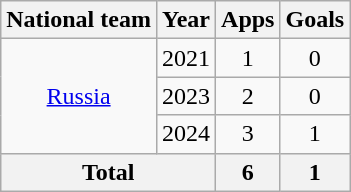<table class=wikitable style=text-align:center>
<tr>
<th>National team</th>
<th>Year</th>
<th>Apps</th>
<th>Goals</th>
</tr>
<tr>
<td rowspan="3"><a href='#'>Russia</a></td>
<td>2021</td>
<td>1</td>
<td>0</td>
</tr>
<tr>
<td>2023</td>
<td>2</td>
<td>0</td>
</tr>
<tr>
<td>2024</td>
<td>3</td>
<td>1</td>
</tr>
<tr>
<th colspan=2>Total</th>
<th>6</th>
<th>1</th>
</tr>
</table>
